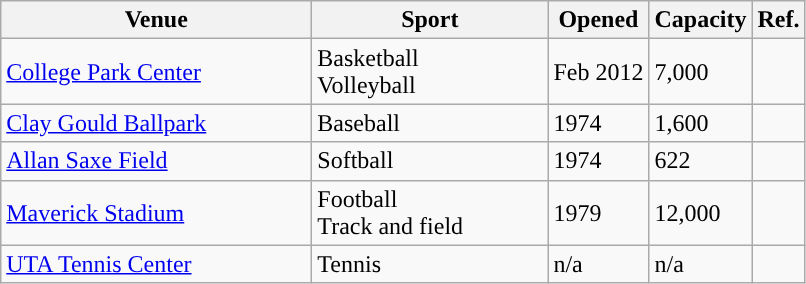<table class="wikitable sortable"; style= "text-align: ">
<tr>
<th width=200px>Venue</th>
<th width=150px>Sport</th>
<th width=px>Opened</th>
<th width=px>Capacity</th>
<th width=px>Ref.</th>
</tr>
<tr>
<td><a href='#'>College Park Center</a></td>
<td>Basketball <br>Volleyball </td>
<td>Feb 2012</td>
<td>7,000</td>
<td></td>
</tr>
<tr>
<td><a href='#'>Clay Gould Ballpark</a> </td>
<td>Baseball</td>
<td>1974</td>
<td>1,600</td>
<td></td>
</tr>
<tr>
<td><a href='#'>Allan Saxe Field</a></td>
<td>Softball</td>
<td>1974</td>
<td>622</td>
<td></td>
</tr>
<tr>
<td><a href='#'>Maverick Stadium</a></td>
<td>Football <br> Track and field </td>
<td>1979</td>
<td>12,000</td>
<td></td>
</tr>
<tr>
<td><a href='#'>UTA Tennis Center</a></td>
<td>Tennis</td>
<td>n/a</td>
<td>n/a</td>
<td></td>
</tr>
</table>
